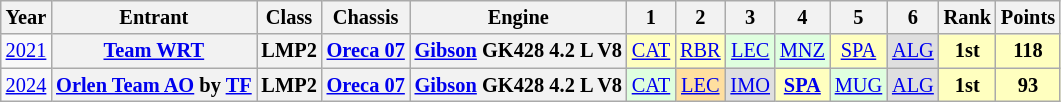<table class="wikitable" style="text-align:center; font-size:85%">
<tr>
<th>Year</th>
<th>Entrant</th>
<th>Class</th>
<th>Chassis</th>
<th>Engine</th>
<th>1</th>
<th>2</th>
<th>3</th>
<th>4</th>
<th>5</th>
<th>6</th>
<th>Rank</th>
<th>Points</th>
</tr>
<tr>
<td><a href='#'>2021</a></td>
<th nowrap><a href='#'>Team WRT</a></th>
<th>LMP2</th>
<th nowrap><a href='#'>Oreca 07</a></th>
<th nowrap><a href='#'>Gibson</a> GK428 4.2 L V8</th>
<td style="background:#FFFFBF;"><a href='#'>CAT</a><br></td>
<td style="background:#FFFFBF;"><a href='#'>RBR</a><br></td>
<td style="background:#DFFFDF;"><a href='#'>LEC</a><br></td>
<td style="background:#DFFFDF;"><a href='#'>MNZ</a><br></td>
<td style="background:#FFFFBF;"><a href='#'>SPA</a><br></td>
<td style="background:#DFDFDF;"><a href='#'>ALG</a><br></td>
<th style="background:#FFFFBF;">1st</th>
<th style="background:#FFFFBF;">118</th>
</tr>
<tr>
<td><a href='#'>2024</a></td>
<th nowrap><a href='#'>Orlen Team AO</a> by <a href='#'>TF</a></th>
<th>LMP2</th>
<th nowrap><a href='#'>Oreca 07</a></th>
<th nowrap><a href='#'>Gibson</a> GK428 4.2 L V8</th>
<td style="background:#DFFFDF;"><a href='#'>CAT</a><br></td>
<td style="background:#FFDF9F;"><a href='#'>LEC</a><br></td>
<td style="background:#DFDFDF;"><a href='#'>IMO</a><br></td>
<td style="background:#FFFFBF;"><strong><a href='#'>SPA</a></strong><br></td>
<td style="background:#DFFFDF;"><a href='#'>MUG</a><br></td>
<td style="background:#DFDFDF;"><a href='#'>ALG</a><br></td>
<th style="background:#FFFFBF;">1st</th>
<th style="background:#FFFFBF;">93</th>
</tr>
</table>
